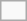<table class="infobox">
<tr>
<td></td>
<td></td>
</tr>
</table>
